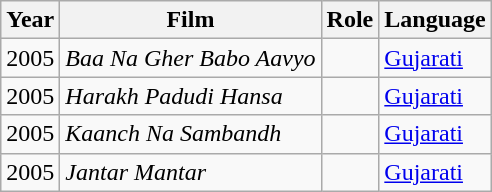<table class="wikitable sortable">
<tr>
<th>Year</th>
<th>Film</th>
<th>Role</th>
<th>Language</th>
</tr>
<tr>
<td>2005</td>
<td><em>Baa Na Gher Babo Aavyo</em></td>
<td></td>
<td><a href='#'>Gujarati</a></td>
</tr>
<tr>
<td>2005</td>
<td><em>Harakh Padudi Hansa</em></td>
<td></td>
<td><a href='#'>Gujarati</a></td>
</tr>
<tr>
<td>2005</td>
<td><em>Kaanch Na Sambandh</em></td>
<td></td>
<td><a href='#'>Gujarati</a></td>
</tr>
<tr>
<td>2005</td>
<td><em>Jantar Mantar</em></td>
<td></td>
<td><a href='#'>Gujarati</a></td>
</tr>
</table>
